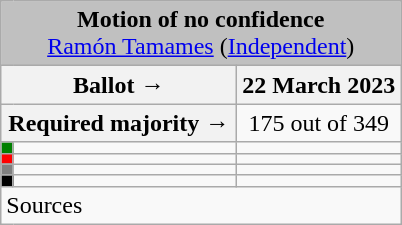<table class="wikitable" style="text-align:center;">
<tr>
<td colspan="3" align="center" bgcolor="#C0C0C0"><strong>Motion of no confidence</strong><br><a href='#'>Ramón Tamames</a> (<a href='#'>Independent</a>)</td>
</tr>
<tr>
<th colspan="2" style="width:150px;">Ballot →</th>
<th>22 March 2023</th>
</tr>
<tr>
<th colspan="2">Required majority →</th>
<td>175 out of 349</td>
</tr>
<tr>
<th style="width:1px; background:green;"></th>
<td style="text-align:left;"></td>
<td></td>
</tr>
<tr>
<th style="color:inherit;background:red;"></th>
<td style="text-align:left;"></td>
<td></td>
</tr>
<tr>
<th style="color:inherit;background:gray;"></th>
<td style="text-align:left;"></td>
<td></td>
</tr>
<tr>
<th style="color:inherit;background:black;"></th>
<td style="text-align:left;"></td>
<td></td>
</tr>
<tr>
<td style="text-align:left;" colspan="3">Sources</td>
</tr>
</table>
